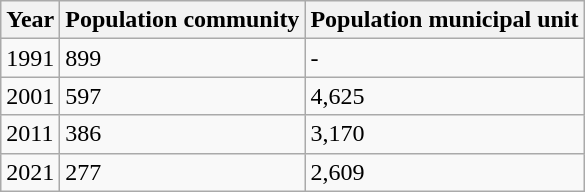<table class="wikitable">
<tr>
<th>Year</th>
<th>Population community</th>
<th>Population municipal unit</th>
</tr>
<tr>
<td>1991</td>
<td>899</td>
<td>-</td>
</tr>
<tr>
<td>2001</td>
<td>597</td>
<td>4,625</td>
</tr>
<tr>
<td>2011</td>
<td>386</td>
<td>3,170</td>
</tr>
<tr>
<td>2021</td>
<td>277</td>
<td>2,609</td>
</tr>
</table>
